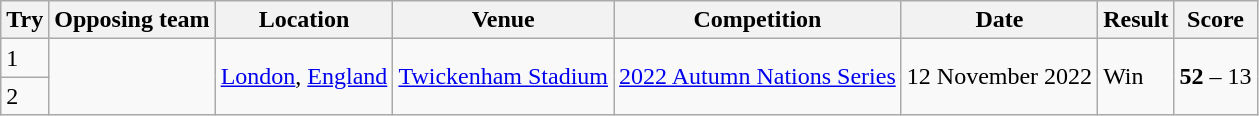<table class="wikitable" style="font-size:100%">
<tr>
<th>Try</th>
<th>Opposing team</th>
<th>Location</th>
<th>Venue</th>
<th>Competition</th>
<th>Date</th>
<th>Result</th>
<th>Score</th>
</tr>
<tr>
<td>1</td>
<td rowspan="2"></td>
<td rowspan="2"><a href='#'>London</a>, <a href='#'>England</a></td>
<td rowspan="2"><a href='#'>Twickenham Stadium</a></td>
<td rowspan="2"><a href='#'>2022 Autumn Nations Series</a></td>
<td rowspan="2">12 November 2022</td>
<td rowspan="2">Win</td>
<td rowspan="2"><strong>52</strong> – 13</td>
</tr>
<tr>
<td>2</td>
</tr>
</table>
